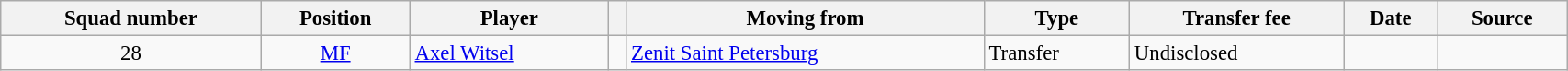<table class="wikitable sortable" style="width:90%; text-align:left; font-size:95%;">
<tr>
<th>Squad number</th>
<th>Position</th>
<th>Player</th>
<th></th>
<th>Moving from</th>
<th>Type</th>
<th>Transfer fee</th>
<th>Date</th>
<th>Source</th>
</tr>
<tr>
<td align=center>28</td>
<td align=center><a href='#'>MF</a></td>
<td align=left> <a href='#'>Axel Witsel</a></td>
<td align=center></td>
<td align=left> <a href='#'>Zenit Saint Petersburg</a></td>
<td>Transfer</td>
<td>Undisclosed</td>
<td></td>
<td align=center></td>
</tr>
</table>
